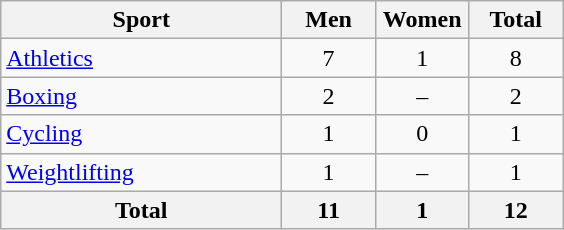<table class="wikitable sortable" style="text-align:center;">
<tr>
<th width=180>Sport</th>
<th width=55>Men</th>
<th width=55>Women</th>
<th width=55>Total</th>
</tr>
<tr>
<td align=left><a href='#'>Athletics</a></td>
<td>7</td>
<td>1</td>
<td>8</td>
</tr>
<tr>
<td align=left><a href='#'>Boxing</a></td>
<td>2</td>
<td>–</td>
<td>2</td>
</tr>
<tr>
<td align=left><a href='#'>Cycling</a></td>
<td>1</td>
<td>0</td>
<td>1</td>
</tr>
<tr>
<td align=left><a href='#'>Weightlifting</a></td>
<td>1</td>
<td>–</td>
<td>1</td>
</tr>
<tr>
<th>Total</th>
<th>11</th>
<th>1</th>
<th>12</th>
</tr>
</table>
